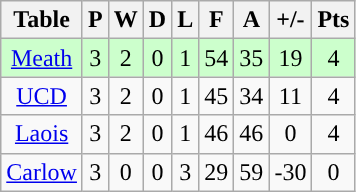<table class="wikitable">
<tr>
<th>Table</th>
<th>P</th>
<th>W</th>
<th>D</th>
<th>L</th>
<th>F</th>
<th>A</th>
<th>+/-</th>
<th>Pts</th>
</tr>
<tr style="text-align:Center; background:#cfc;">
<td> <a href='#'>Meath</a></td>
<td>3</td>
<td>2</td>
<td>0</td>
<td>1</td>
<td>54</td>
<td>35</td>
<td>19</td>
<td>4</td>
</tr>
<tr style="text-align:Center;">
<td> <a href='#'>UCD</a></td>
<td>3</td>
<td>2</td>
<td>0</td>
<td>1</td>
<td>45</td>
<td>34</td>
<td>11</td>
<td>4</td>
</tr>
<tr style="text-align:Center;">
<td> <a href='#'>Laois</a></td>
<td>3</td>
<td>2</td>
<td>0</td>
<td>1</td>
<td>46</td>
<td>46</td>
<td>0</td>
<td>4</td>
</tr>
<tr style="text-align:Center;">
<td> <a href='#'>Carlow</a></td>
<td>3</td>
<td>0</td>
<td>0</td>
<td>3</td>
<td>29</td>
<td>59</td>
<td>-30</td>
<td>0</td>
</tr>
</table>
